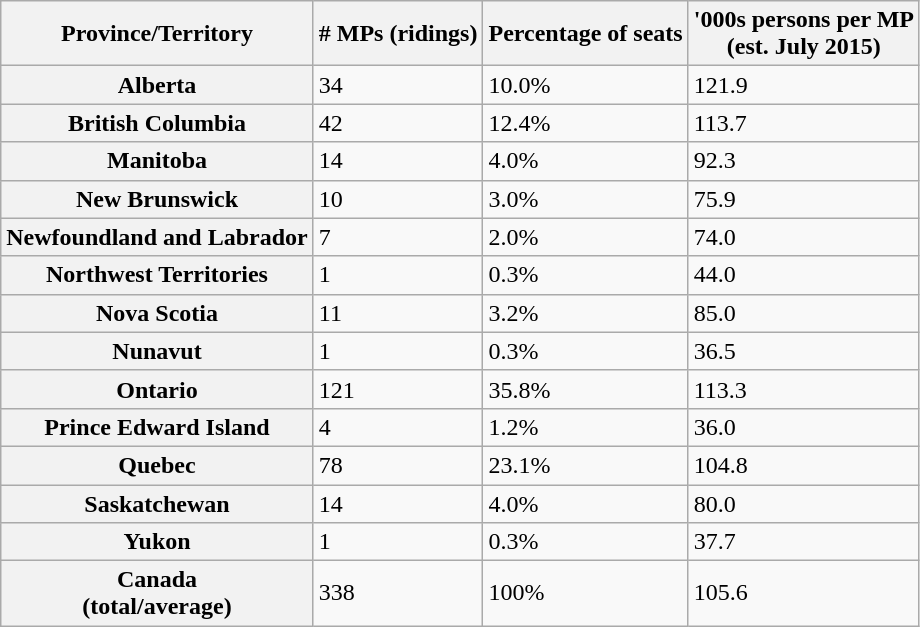<table class="wikitable sortable">
<tr>
<th>Province/Territory</th>
<th># MPs (ridings)</th>
<th>Percentage of seats</th>
<th>'000s persons per MP <br>(est. July 2015)</th>
</tr>
<tr>
<th>Alberta</th>
<td>34</td>
<td>10.0%</td>
<td>121.9</td>
</tr>
<tr>
<th>British Columbia</th>
<td>42</td>
<td>12.4%</td>
<td>113.7</td>
</tr>
<tr>
<th>Manitoba</th>
<td>14</td>
<td>4.0%</td>
<td>92.3</td>
</tr>
<tr>
<th>New Brunswick</th>
<td>10</td>
<td>3.0%</td>
<td>75.9</td>
</tr>
<tr>
<th>Newfoundland and Labrador</th>
<td>7</td>
<td>2.0%</td>
<td>74.0</td>
</tr>
<tr>
<th>Northwest Territories</th>
<td>1</td>
<td>0.3%</td>
<td>44.0</td>
</tr>
<tr>
<th>Nova Scotia</th>
<td>11</td>
<td>3.2%</td>
<td>85.0</td>
</tr>
<tr>
<th>Nunavut</th>
<td>1</td>
<td>0.3%</td>
<td>36.5</td>
</tr>
<tr>
<th>Ontario</th>
<td>121</td>
<td>35.8%</td>
<td>113.3</td>
</tr>
<tr>
<th>Prince Edward Island</th>
<td>4</td>
<td>1.2%</td>
<td>36.0</td>
</tr>
<tr>
<th>Quebec</th>
<td>78</td>
<td>23.1%</td>
<td>104.8</td>
</tr>
<tr>
<th>Saskatchewan</th>
<td>14</td>
<td>4.0%</td>
<td>80.0</td>
</tr>
<tr>
<th>Yukon</th>
<td>1</td>
<td>0.3%</td>
<td>37.7</td>
</tr>
<tr class="sortbottom">
<th>Canada<br>(total/average)</th>
<td>338</td>
<td>100%</td>
<td>105.6</td>
</tr>
</table>
